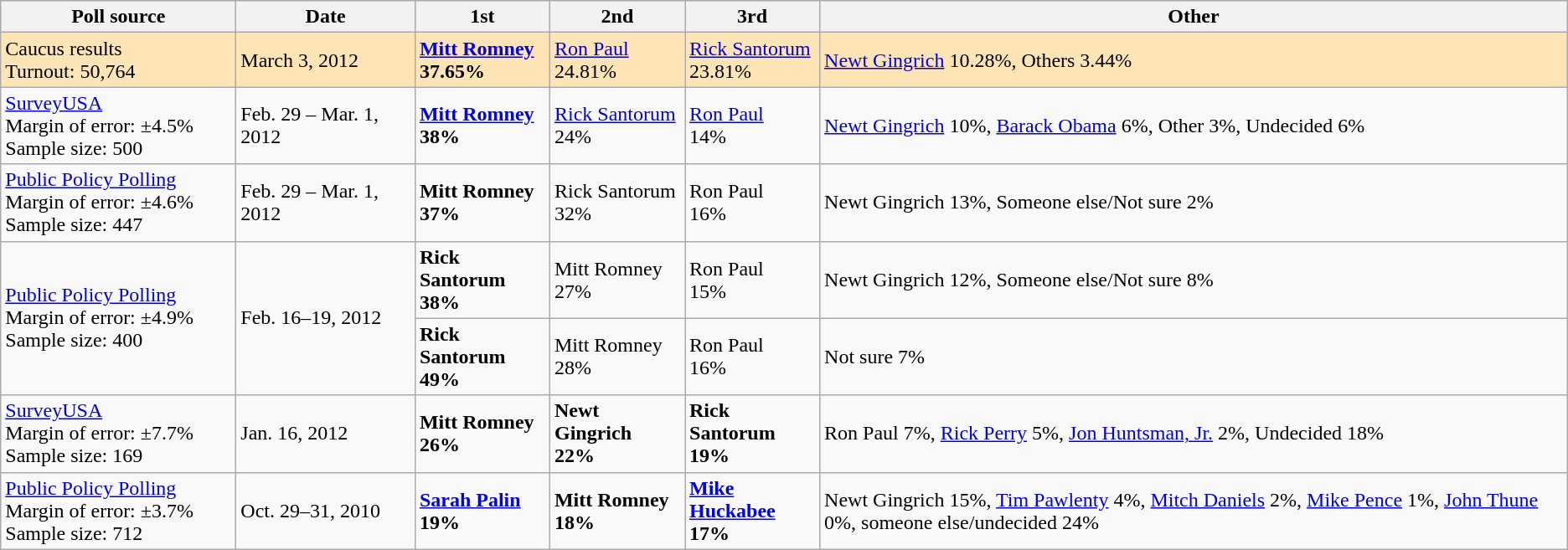<table class="wikitable">
<tr>
<th style="width:180px;">Poll source</th>
<th style="width:135px;">Date</th>
<th style="width:100px;">1st</th>
<th style="width:100px;">2nd</th>
<th style="width:100px;">3rd</th>
<th>Other</th>
</tr>
<tr style="background:Moccasin;">
<td>Caucus results<br>Turnout: 50,764</td>
<td>March 3, 2012</td>
<td><strong><a href='#'>Mitt Romney</a> 37.65% </strong></td>
<td><a href='#'>Ron Paul</a><br>24.81%</td>
<td><a href='#'>Rick Santorum</a><br>23.81%</td>
<td><a href='#'>Newt Gingrich</a> 10.28%, Others 3.44%</td>
</tr>
<tr>
<td><a href='#'>SurveyUSA</a><br>Margin of error: ±4.5%
<br>Sample size: 500</td>
<td>Feb. 29 – Mar. 1, 2012</td>
<td><strong><a href='#'>Mitt Romney</a><br> 38%</strong></td>
<td><a href='#'>Rick Santorum</a><br> 24%</td>
<td><a href='#'>Ron Paul</a><br> 14%</td>
<td><a href='#'>Newt Gingrich</a> 10%, <a href='#'>Barack Obama</a> 6%, Other 3%, Undecided 6%</td>
</tr>
<tr>
<td><a href='#'>Public Policy Polling</a><br>Margin of error: ±4.6%
<br>Sample size: 447</td>
<td>Feb. 29 – Mar. 1, 2012</td>
<td><strong>Mitt Romney<br> 37%</strong></td>
<td>Rick Santorum<br> 32%</td>
<td>Ron Paul<br> 16%</td>
<td>Newt Gingrich 13%, Someone else/Not sure 2%</td>
</tr>
<tr>
<td rowspan=2><a href='#'>Public Policy Polling</a><br>Margin of error: ±4.9%
<br>Sample size: 400</td>
<td rowspan=2>Feb. 16–19, 2012</td>
<td><strong>Rick Santorum<br> 38%</strong></td>
<td>Mitt Romney<br> 27%</td>
<td>Ron Paul<br> 15%</td>
<td>Newt Gingrich 12%, Someone else/Not sure 8%</td>
</tr>
<tr>
<td><strong>Rick Santorum<br> 49%</strong></td>
<td>Mitt Romney<br> 28%</td>
<td>Ron Paul<br> 16%</td>
<td>Not sure 7%</td>
</tr>
<tr>
<td><a href='#'>SurveyUSA</a><br>Margin of error: ±7.7%
<br>Sample size: 169</td>
<td>Jan. 16, 2012</td>
<td><strong>Mitt Romney<br> 26%</strong></td>
<td><strong>Newt Gingrich<br>22%</strong></td>
<td><strong>Rick Santorum<br> 19%</strong></td>
<td>Ron Paul 7%, <a href='#'>Rick Perry</a> 5%, <a href='#'>Jon Huntsman, Jr.</a> 2%, Undecided 18%</td>
</tr>
<tr>
<td><a href='#'>Public Policy Polling</a><br>Margin of error: ±3.7%
<br>Sample size: 712</td>
<td>Oct. 29–31, 2010</td>
<td><strong><a href='#'>Sarah Palin</a><br> 19%</strong></td>
<td><strong>Mitt Romney<br> 18%</strong></td>
<td><strong><a href='#'>Mike Huckabee</a><br> 17%</strong></td>
<td>Newt Gingrich 15%, <a href='#'>Tim Pawlenty</a> 4%, <a href='#'>Mitch Daniels</a> 2%, <a href='#'>Mike Pence</a> 1%, <a href='#'>John Thune</a> 0%, someone else/undecided 24%</td>
</tr>
</table>
